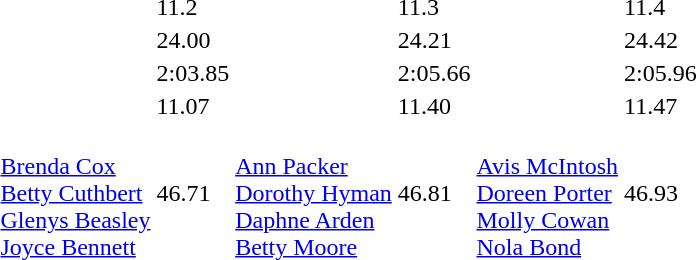<table>
<tr>
<td></td>
<td></td>
<td>11.2</td>
<td></td>
<td>11.3</td>
<td></td>
<td>11.4</td>
</tr>
<tr>
<td></td>
<td></td>
<td>24.00</td>
<td></td>
<td>24.21</td>
<td></td>
<td>24.42</td>
</tr>
<tr>
<td></td>
<td></td>
<td>2:03.85<br></td>
<td></td>
<td>2:05.66</td>
<td></td>
<td>2:05.96</td>
</tr>
<tr style="border-top: 4px solid #aaaaaa;">
<td></td>
<td></td>
<td>11.07</td>
<td></td>
<td>11.40</td>
<td></td>
<td>11.47</td>
</tr>
<tr style="border-top: 4px solid #aaaaaa;">
<td></td>
<td valign=top><br><a href='#'>Brenda Cox</a><br><a href='#'>Betty Cuthbert</a><br><a href='#'>Glenys Beasley</a><br><a href='#'>Joyce Bennett</a></td>
<td>46.71</td>
<td valign=top><br><a href='#'>Ann Packer</a><br><a href='#'>Dorothy Hyman</a><br><a href='#'>Daphne Arden</a><br><a href='#'>Betty Moore</a></td>
<td>46.81</td>
<td valign=top><br><a href='#'>Avis McIntosh</a><br><a href='#'>Doreen Porter</a><br><a href='#'>Molly Cowan</a><br><a href='#'>Nola Bond</a></td>
<td>46.93</td>
</tr>
<tr style="border-top: 4px solid #aaaaaa;">
<td></td>
<td></td>
<td></td>
<td></td>
<td></td>
<td></td>
<td></td>
</tr>
<tr>
<td></td>
<td></td>
<td></td>
<td></td>
<td></td>
<td></td>
<td></td>
</tr>
<tr>
<td></td>
<td></td>
<td></td>
<td></td>
<td></td>
<td></td>
<td></td>
</tr>
<tr>
<td></td>
<td></td>
<td></td>
<td></td>
<td></td>
<td></td>
<td></td>
</tr>
<tr>
<td></td>
<td></td>
<td></td>
<td></td>
<td></td>
<td></td>
<td></td>
</tr>
</table>
